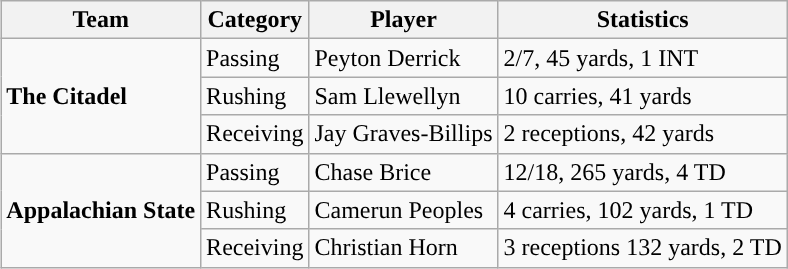<table class="wikitable" style="float: right;">
<tr>
<th>Team</th>
<th>Category</th>
<th>Player</th>
<th>Statistics</th>
</tr>
<tr>
<td rowspan=3><strong>The Citadel</strong></td>
<td>Passing</td>
<td>Peyton Derrick</td>
<td>2/7, 45 yards, 1 INT</td>
</tr>
<tr>
<td>Rushing</td>
<td>Sam Llewellyn</td>
<td>10 carries, 41 yards</td>
</tr>
<tr>
<td>Receiving</td>
<td>Jay Graves-Billips</td>
<td>2 receptions, 42 yards</td>
</tr>
<tr>
<td rowspan=3><strong>Appalachian State</strong></td>
<td>Passing</td>
<td>Chase Brice</td>
<td>12/18, 265 yards, 4 TD</td>
</tr>
<tr>
<td>Rushing</td>
<td>Camerun Peoples</td>
<td>4 carries, 102 yards, 1 TD</td>
</tr>
<tr>
<td>Receiving</td>
<td>Christian Horn</td>
<td>3 receptions 132 yards, 2 TD</td>
</tr>
</table>
